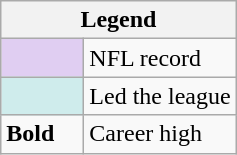<table class="wikitable">
<tr>
<th colspan="2">Legend</th>
</tr>
<tr>
<td style="background:#e0cef2; width:3em;"></td>
<td>NFL record</td>
</tr>
<tr>
<td style="background:#cfecec; width:3em;"></td>
<td>Led the league</td>
</tr>
<tr>
<td><strong>Bold</strong></td>
<td>Career high</td>
</tr>
</table>
